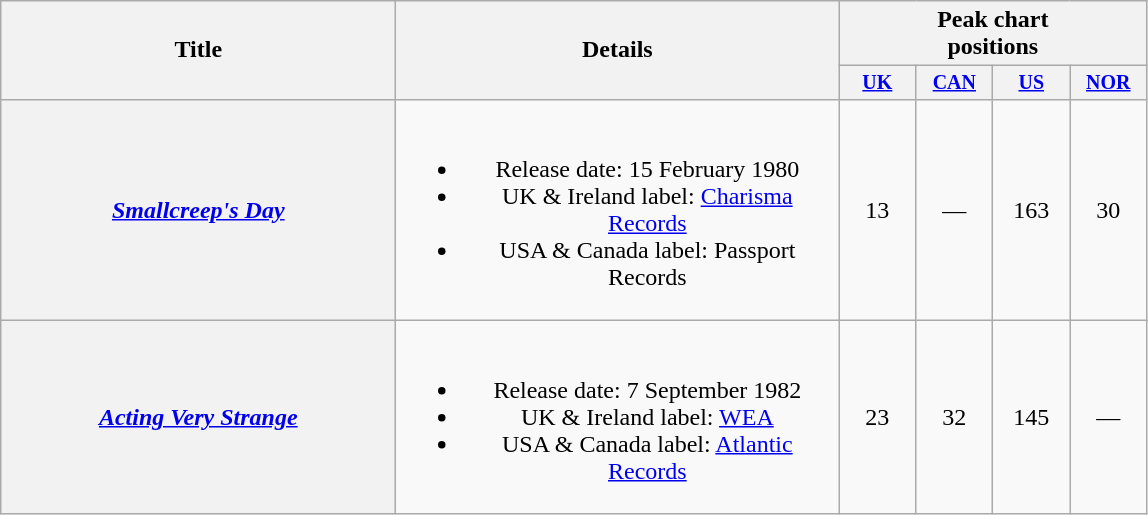<table class="wikitable plainrowheaders" style="text-align:center;">
<tr>
<th rowspan="2" style="width:16em;">Title</th>
<th rowspan="2" style="width:18em;">Details</th>
<th colspan="4">Peak chart<br>positions</th>
</tr>
<tr style="font-size:smaller;">
<th style="width:45px;"><a href='#'>UK</a></th>
<th style="width:45px;"><a href='#'>CAN</a></th>
<th style="width:45px;"><a href='#'>US</a></th>
<th style="width:45px;"><a href='#'>NOR</a></th>
</tr>
<tr>
<th scope="row"><em><a href='#'>Smallcreep's Day</a></em></th>
<td><br><ul><li>Release date: 15 February 1980</li><li>UK & Ireland label: <a href='#'>Charisma Records</a></li><li>USA & Canada label: Passport Records</li></ul></td>
<td>13</td>
<td>—</td>
<td>163</td>
<td>30</td>
</tr>
<tr>
<th scope="row"><em><a href='#'>Acting Very Strange</a></em></th>
<td><br><ul><li>Release date: 7 September 1982</li><li>UK & Ireland label: <a href='#'>WEA</a></li><li>USA & Canada label: <a href='#'>Atlantic Records</a></li></ul></td>
<td>23</td>
<td>32</td>
<td>145</td>
<td>—</td>
</tr>
</table>
